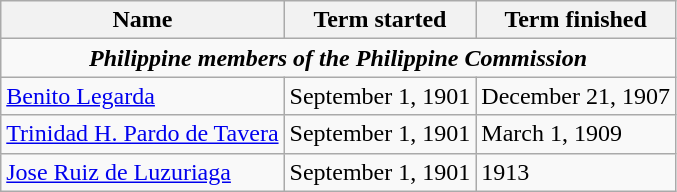<table class=wikitable>
<tr>
<th>Name</th>
<th>Term started</th>
<th>Term finished</th>
</tr>
<tr>
<td colspan=4 align=center><strong><em>Philippine members of the Philippine Commission</em></strong></td>
</tr>
<tr>
<td><a href='#'>Benito Legarda</a></td>
<td>September 1, 1901</td>
<td>December 21, 1907</td>
</tr>
<tr>
<td><a href='#'>Trinidad H. Pardo de Tavera</a></td>
<td>September 1, 1901</td>
<td>March 1, 1909</td>
</tr>
<tr>
<td><a href='#'>Jose Ruiz de Luzuriaga</a></td>
<td>September 1, 1901</td>
<td>1913</td>
</tr>
</table>
